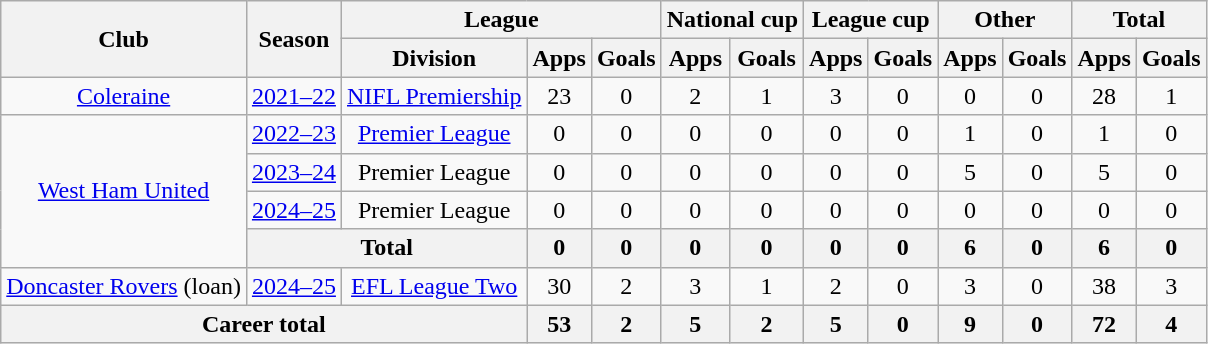<table class="wikitable" style="text-align: center;">
<tr>
<th rowspan="2">Club</th>
<th rowspan="2">Season</th>
<th colspan="3">League</th>
<th colspan="2">National cup</th>
<th colspan="2">League cup</th>
<th colspan="2">Other</th>
<th colspan="2">Total</th>
</tr>
<tr>
<th>Division</th>
<th>Apps</th>
<th>Goals</th>
<th>Apps</th>
<th>Goals</th>
<th>Apps</th>
<th>Goals</th>
<th>Apps</th>
<th>Goals</th>
<th>Apps</th>
<th>Goals</th>
</tr>
<tr>
<td><a href='#'>Coleraine</a></td>
<td><a href='#'>2021–22</a></td>
<td><a href='#'>NIFL Premiership</a></td>
<td>23</td>
<td>0</td>
<td>2</td>
<td>1</td>
<td>3</td>
<td>0</td>
<td>0</td>
<td>0</td>
<td>28</td>
<td>1</td>
</tr>
<tr>
<td rowspan="4"><a href='#'>West Ham United</a></td>
<td><a href='#'>2022–23</a></td>
<td><a href='#'>Premier League</a></td>
<td>0</td>
<td>0</td>
<td>0</td>
<td>0</td>
<td>0</td>
<td>0</td>
<td>1</td>
<td>0</td>
<td>1</td>
<td>0</td>
</tr>
<tr>
<td><a href='#'>2023–24</a></td>
<td>Premier League</td>
<td>0</td>
<td>0</td>
<td>0</td>
<td>0</td>
<td>0</td>
<td>0</td>
<td>5</td>
<td>0</td>
<td>5</td>
<td>0</td>
</tr>
<tr>
<td><a href='#'>2024–25</a></td>
<td>Premier League</td>
<td>0</td>
<td>0</td>
<td>0</td>
<td>0</td>
<td>0</td>
<td>0</td>
<td>0</td>
<td>0</td>
<td>0</td>
<td>0</td>
</tr>
<tr>
<th colspan="2">Total</th>
<th>0</th>
<th>0</th>
<th>0</th>
<th>0</th>
<th>0</th>
<th>0</th>
<th>6</th>
<th>0</th>
<th>6</th>
<th>0</th>
</tr>
<tr>
<td><a href='#'>Doncaster Rovers</a> (loan)</td>
<td><a href='#'>2024–25</a></td>
<td><a href='#'>EFL League Two</a></td>
<td>30</td>
<td>2</td>
<td>3</td>
<td>1</td>
<td>2</td>
<td>0</td>
<td>3</td>
<td>0</td>
<td>38</td>
<td>3</td>
</tr>
<tr>
<th colspan="3">Career total</th>
<th>53</th>
<th>2</th>
<th>5</th>
<th>2</th>
<th>5</th>
<th>0</th>
<th>9</th>
<th>0</th>
<th>72</th>
<th>4</th>
</tr>
</table>
